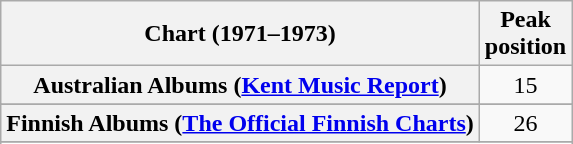<table class="wikitable sortable plainrowheaders" style="text-align:center">
<tr>
<th scope="col">Chart (1971–1973)</th>
<th scope="col">Peak<br>position</th>
</tr>
<tr>
<th scope="row">Australian Albums (<a href='#'>Kent Music Report</a>)</th>
<td>15</td>
</tr>
<tr>
</tr>
<tr>
</tr>
<tr>
<th scope="row">Finnish Albums (<a href='#'>The Official Finnish Charts</a>)</th>
<td>26</td>
</tr>
<tr>
</tr>
<tr>
</tr>
</table>
